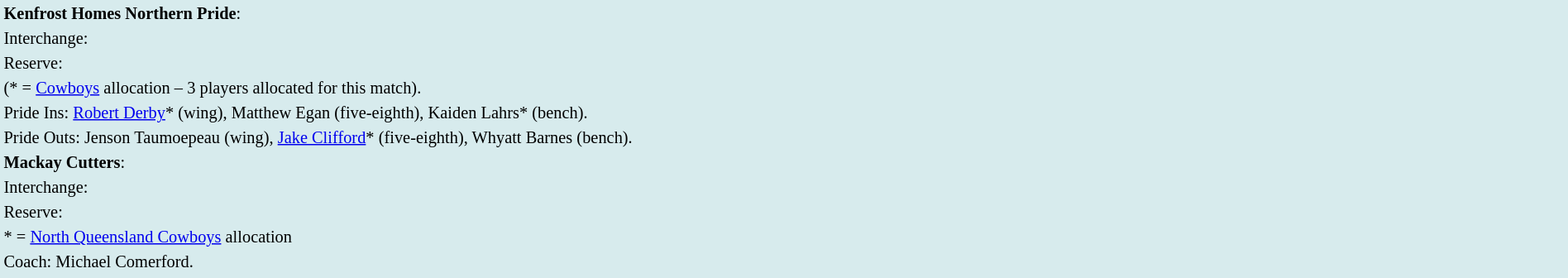<table style="background:#d7ebed; font-size:85%; width:100%;">
<tr>
<td><strong>Kenfrost Homes Northern Pride</strong>:             </td>
</tr>
<tr>
<td>Interchange:    </td>
</tr>
<tr>
<td>Reserve: </td>
</tr>
<tr>
<td>(* = <a href='#'>Cowboys</a> allocation – 3 players allocated for this match).</td>
</tr>
<tr>
<td>Pride Ins: <a href='#'>Robert Derby</a>* (wing), Matthew Egan (five-eighth), Kaiden Lahrs* (bench).</td>
</tr>
<tr>
<td>Pride Outs: Jenson Taumoepeau (wing), <a href='#'>Jake Clifford</a>* (five-eighth), Whyatt Barnes (bench).</td>
</tr>
<tr>
<td><strong>Mackay Cutters</strong>:             </td>
</tr>
<tr>
<td>Interchange:    </td>
</tr>
<tr>
<td>Reserve: </td>
</tr>
<tr>
<td>* = <a href='#'>North Queensland Cowboys</a> allocation</td>
</tr>
<tr>
<td>Coach: Michael Comerford.</td>
</tr>
<tr>
</tr>
</table>
